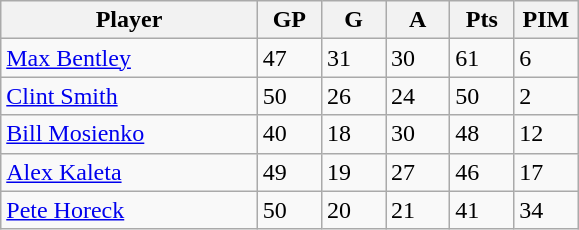<table class="wikitable">
<tr>
<th bgcolor="#DDDDFF" width="40%">Player</th>
<th bgcolor="#DDDDFF" width="10%">GP</th>
<th bgcolor="#DDDDFF" width="10%">G</th>
<th bgcolor="#DDDDFF" width="10%">A</th>
<th bgcolor="#DDDDFF" width="10%">Pts</th>
<th bgcolor="#DDDDFF" width="10%">PIM</th>
</tr>
<tr>
<td><a href='#'>Max Bentley</a></td>
<td>47</td>
<td>31</td>
<td>30</td>
<td>61</td>
<td>6</td>
</tr>
<tr>
<td><a href='#'>Clint Smith</a></td>
<td>50</td>
<td>26</td>
<td>24</td>
<td>50</td>
<td>2</td>
</tr>
<tr>
<td><a href='#'>Bill Mosienko</a></td>
<td>40</td>
<td>18</td>
<td>30</td>
<td>48</td>
<td>12</td>
</tr>
<tr>
<td><a href='#'>Alex Kaleta</a></td>
<td>49</td>
<td>19</td>
<td>27</td>
<td>46</td>
<td>17</td>
</tr>
<tr>
<td><a href='#'>Pete Horeck</a></td>
<td>50</td>
<td>20</td>
<td>21</td>
<td>41</td>
<td>34</td>
</tr>
</table>
